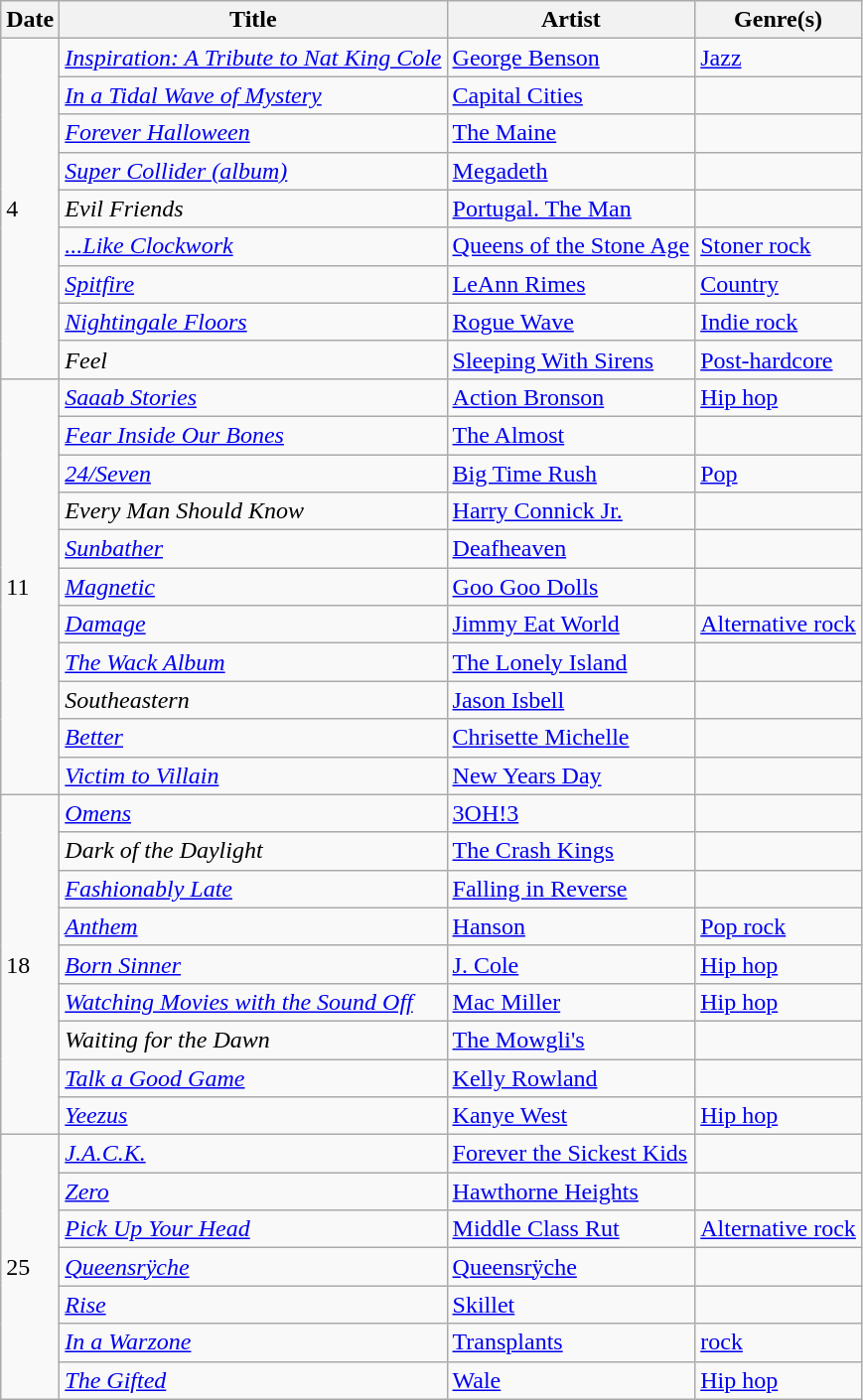<table class="wikitable" style="text-align: left;">
<tr>
<th>Date</th>
<th>Title</th>
<th>Artist</th>
<th>Genre(s)</th>
</tr>
<tr>
<td rowspan="9">4</td>
<td><em><a href='#'>Inspiration: A Tribute to Nat King Cole</a></em></td>
<td><a href='#'>George Benson</a></td>
<td><a href='#'>Jazz</a></td>
</tr>
<tr>
<td><em><a href='#'>In a Tidal Wave of Mystery</a></em></td>
<td><a href='#'>Capital Cities</a></td>
<td></td>
</tr>
<tr>
<td><em><a href='#'>Forever Halloween</a></em></td>
<td><a href='#'>The Maine</a></td>
<td></td>
</tr>
<tr>
<td><em><a href='#'>Super Collider (album)</a></em></td>
<td><a href='#'>Megadeth</a></td>
<td></td>
</tr>
<tr>
<td><em>Evil Friends</em></td>
<td><a href='#'>Portugal. The Man</a></td>
<td></td>
</tr>
<tr>
<td><em><a href='#'>...Like Clockwork</a></em></td>
<td><a href='#'>Queens of the Stone Age</a></td>
<td><a href='#'>Stoner rock</a></td>
</tr>
<tr>
<td><em><a href='#'>Spitfire</a></em></td>
<td><a href='#'>LeAnn Rimes</a></td>
<td><a href='#'>Country</a></td>
</tr>
<tr>
<td><em><a href='#'>Nightingale Floors</a></em></td>
<td><a href='#'>Rogue Wave</a></td>
<td><a href='#'>Indie rock</a></td>
</tr>
<tr>
<td><em>Feel</em></td>
<td><a href='#'>Sleeping With Sirens</a></td>
<td><a href='#'>Post-hardcore</a></td>
</tr>
<tr>
<td rowspan="11">11</td>
<td><em><a href='#'>Saaab Stories</a></em></td>
<td><a href='#'>Action Bronson</a></td>
<td><a href='#'>Hip hop</a></td>
</tr>
<tr>
<td><em><a href='#'>Fear Inside Our Bones</a></em></td>
<td><a href='#'>The Almost</a></td>
<td></td>
</tr>
<tr>
<td><em><a href='#'>24/Seven</a></em></td>
<td><a href='#'>Big Time Rush</a></td>
<td><a href='#'>Pop</a></td>
</tr>
<tr>
<td><em>Every Man Should Know</em></td>
<td><a href='#'>Harry Connick Jr.</a></td>
<td></td>
</tr>
<tr>
<td><em><a href='#'>Sunbather</a></em></td>
<td><a href='#'>Deafheaven</a></td>
<td></td>
</tr>
<tr>
<td><em><a href='#'>Magnetic</a></em></td>
<td><a href='#'>Goo Goo Dolls</a></td>
<td></td>
</tr>
<tr>
<td><em><a href='#'>Damage</a></em></td>
<td><a href='#'>Jimmy Eat World</a></td>
<td><a href='#'>Alternative rock</a></td>
</tr>
<tr>
<td><em><a href='#'>The Wack Album</a></em></td>
<td><a href='#'>The Lonely Island</a></td>
<td></td>
</tr>
<tr>
<td><em>Southeastern</em></td>
<td><a href='#'>Jason Isbell</a></td>
<td></td>
</tr>
<tr>
<td><em><a href='#'>Better</a></em></td>
<td><a href='#'>Chrisette Michelle</a></td>
<td></td>
</tr>
<tr>
<td><em><a href='#'>Victim to Villain</a></em></td>
<td><a href='#'>New Years Day</a></td>
<td></td>
</tr>
<tr>
<td rowspan="9">18</td>
<td><em><a href='#'>Omens</a></em></td>
<td><a href='#'>3OH!3</a></td>
<td></td>
</tr>
<tr>
<td><em>Dark of the Daylight</em></td>
<td><a href='#'>The Crash Kings</a></td>
<td></td>
</tr>
<tr>
<td><em><a href='#'>Fashionably Late</a></em></td>
<td><a href='#'>Falling in Reverse</a></td>
<td></td>
</tr>
<tr>
<td><em><a href='#'>Anthem</a></em></td>
<td><a href='#'>Hanson</a></td>
<td><a href='#'>Pop rock</a></td>
</tr>
<tr>
<td><em><a href='#'>Born Sinner</a></em></td>
<td><a href='#'>J. Cole</a></td>
<td><a href='#'>Hip hop</a></td>
</tr>
<tr>
<td><em><a href='#'>Watching Movies with the Sound Off</a></em></td>
<td><a href='#'>Mac Miller</a></td>
<td><a href='#'>Hip hop</a></td>
</tr>
<tr>
<td><em>Waiting for the Dawn</em></td>
<td><a href='#'>The Mowgli's</a></td>
<td></td>
</tr>
<tr>
<td><em><a href='#'>Talk a Good Game</a></em></td>
<td><a href='#'>Kelly Rowland</a></td>
<td></td>
</tr>
<tr>
<td><em><a href='#'>Yeezus</a></em></td>
<td><a href='#'>Kanye West</a></td>
<td><a href='#'>Hip hop</a></td>
</tr>
<tr>
<td rowspan="7">25</td>
<td><em><a href='#'>J.A.C.K.</a></em></td>
<td><a href='#'>Forever the Sickest Kids</a></td>
<td></td>
</tr>
<tr>
<td><em><a href='#'>Zero</a></em></td>
<td><a href='#'>Hawthorne Heights</a></td>
<td></td>
</tr>
<tr>
<td><em><a href='#'>Pick Up Your Head</a></em></td>
<td><a href='#'>Middle Class Rut</a></td>
<td><a href='#'>Alternative rock</a></td>
</tr>
<tr>
<td><em><a href='#'>Queensrÿche</a></em></td>
<td><a href='#'>Queensrÿche</a></td>
<td></td>
</tr>
<tr>
<td><em><a href='#'>Rise</a></em></td>
<td><a href='#'>Skillet</a></td>
<td></td>
</tr>
<tr>
<td><em><a href='#'>In a Warzone</a></em></td>
<td><a href='#'>Transplants</a></td>
<td><a href='#'>rock</a></td>
</tr>
<tr>
<td><em><a href='#'>The Gifted</a></em></td>
<td><a href='#'>Wale</a></td>
<td><a href='#'>Hip hop</a></td>
</tr>
</table>
